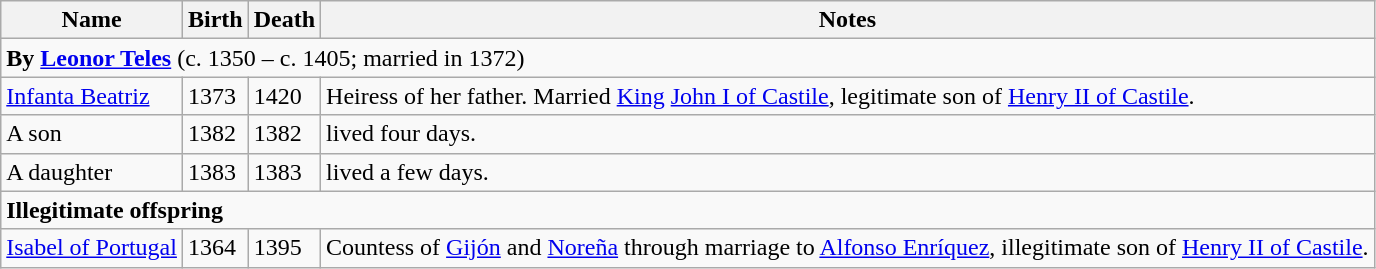<table class="wikitable">
<tr>
<th>Name</th>
<th>Birth</th>
<th>Death</th>
<th>Notes</th>
</tr>
<tr>
<td colspan=4><strong>By <a href='#'>Leonor Teles</a></strong> (c. 1350 – c. 1405; married in 1372)</td>
</tr>
<tr>
<td><a href='#'>Infanta Beatriz</a></td>
<td>1373</td>
<td>1420</td>
<td>Heiress of her father. Married <a href='#'>King</a> <a href='#'>John I of Castile</a>, legitimate son of <a href='#'>Henry II of Castile</a>.</td>
</tr>
<tr>
<td>A son</td>
<td>1382</td>
<td>1382</td>
<td>lived four days.</td>
</tr>
<tr>
<td>A daughter</td>
<td>1383</td>
<td>1383</td>
<td>lived a few days.</td>
</tr>
<tr>
<td colspan=4><strong>Illegitimate offspring</strong></td>
</tr>
<tr>
<td><a href='#'>Isabel of Portugal</a></td>
<td>1364</td>
<td>1395</td>
<td>Countess of <a href='#'>Gijón</a> and <a href='#'>Noreña</a> through marriage to <a href='#'>Alfonso Enríquez</a>, illegitimate son of <a href='#'>Henry II of Castile</a>.</td>
</tr>
</table>
